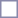<table style="border:1px solid #8888aa; background:#fff; padding:5px; font-size:95%; margin:0 12px 12px 0;">
</table>
